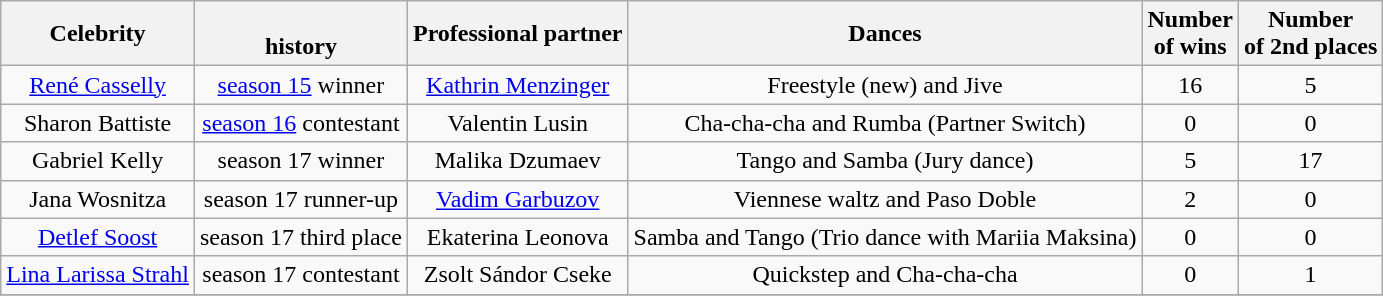<table class="wikitable sortable" style="text-align:center;">
<tr>
<th>Celebrity</th>
<th><br>history</th>
<th>Professional partner</th>
<th>Dances</th>
<th>Number<br>of wins</th>
<th>Number<br>of 2nd places</th>
</tr>
<tr>
<td><a href='#'>René Casselly</a></td>
<td><a href='#'>season 15</a> winner</td>
<td><a href='#'>Kathrin Menzinger</a></td>
<td>Freestyle (new) and Jive</td>
<td>16</td>
<td>5</td>
</tr>
<tr>
<td>Sharon Battiste</td>
<td><a href='#'>season 16</a> contestant</td>
<td>Valentin Lusin</td>
<td>Cha-cha-cha and Rumba (Partner Switch)</td>
<td>0</td>
<td>0</td>
</tr>
<tr>
<td>Gabriel Kelly</td>
<td>season 17 winner</td>
<td>Malika Dzumaev</td>
<td>Tango and Samba (Jury dance)</td>
<td>5</td>
<td>17</td>
</tr>
<tr>
<td>Jana Wosnitza</td>
<td>season 17 runner-up</td>
<td><a href='#'>Vadim Garbuzov</a></td>
<td>Viennese waltz and Paso Doble</td>
<td>2</td>
<td>0</td>
</tr>
<tr>
<td><a href='#'>Detlef Soost</a></td>
<td>season 17 third place</td>
<td>Ekaterina Leonova</td>
<td>Samba and Tango (Trio dance with Mariia Maksina)</td>
<td>0</td>
<td>0</td>
</tr>
<tr>
<td><a href='#'>Lina Larissa Strahl</a></td>
<td>season 17 contestant</td>
<td>Zsolt Sándor Cseke</td>
<td>Quickstep and Cha-cha-cha</td>
<td>0</td>
<td>1</td>
</tr>
<tr>
</tr>
</table>
